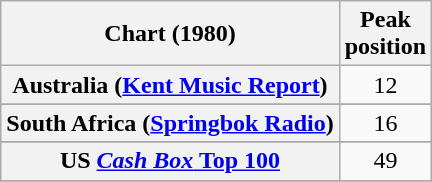<table class="wikitable sortable plainrowheaders" style="text-align:center">
<tr>
<th scope="col">Chart (1980)</th>
<th scope="col">Peak<br>position</th>
</tr>
<tr>
<th scope="row">Australia (<a href='#'>Kent Music Report</a>)</th>
<td>12</td>
</tr>
<tr>
</tr>
<tr>
</tr>
<tr>
</tr>
<tr>
</tr>
<tr>
</tr>
<tr>
</tr>
<tr>
</tr>
<tr>
</tr>
<tr>
<th scope="row">South Africa (<a href='#'>Springbok Radio</a>)</th>
<td>16</td>
</tr>
<tr>
</tr>
<tr>
</tr>
<tr>
<th scope="row">US <a href='#'><em>Cash Box</em> Top 100</a></th>
<td>49</td>
</tr>
<tr>
</tr>
</table>
